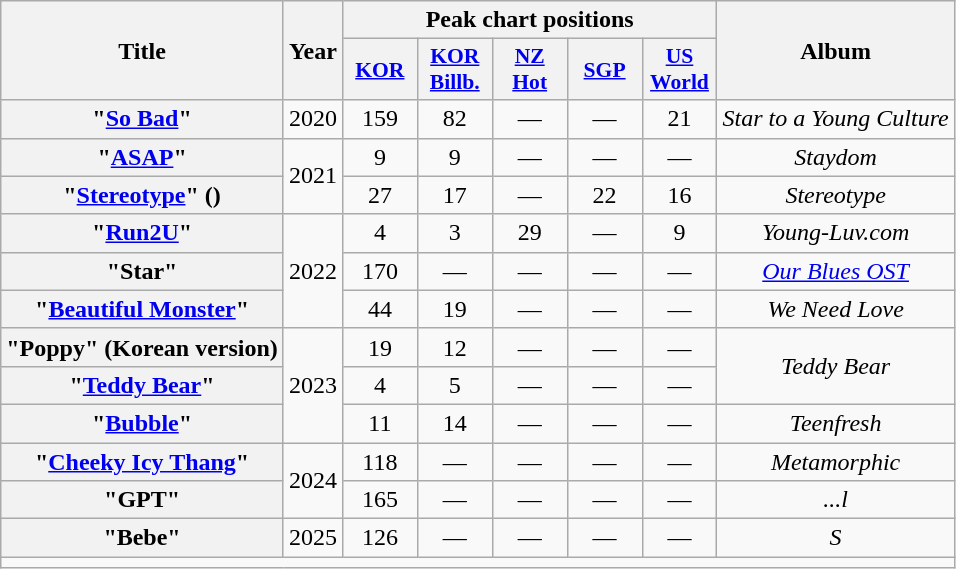<table class="wikitable plainrowheaders" style="text-align:center">
<tr>
<th scope="col" rowspan="2">Title</th>
<th scope="col" rowspan="2">Year</th>
<th scope="col" colspan="5">Peak chart positions</th>
<th scope="col" rowspan="2">Album</th>
</tr>
<tr>
<th scope="col" style="font-size:90%; width:3em"><a href='#'>KOR</a><br></th>
<th scope="col" style="font-size:90%; width:3em"><a href='#'>KOR<br>Billb.</a><br></th>
<th scope="col" style="font-size:90%; width:3em"><a href='#'>NZ<br>Hot</a><br></th>
<th scope="col" style="font-size:90%; width:3em"><a href='#'>SGP</a><br></th>
<th scope="col" style="font-size:90%; width:3em"><a href='#'>US<br>World</a><br></th>
</tr>
<tr>
<th scope="row">"<a href='#'>So Bad</a>"</th>
<td>2020</td>
<td>159</td>
<td>82</td>
<td>—</td>
<td>—</td>
<td>21</td>
<td><em>Star to a Young Culture</em></td>
</tr>
<tr>
<th scope="row">"<a href='#'>ASAP</a>"</th>
<td rowspan="2">2021</td>
<td>9</td>
<td>9</td>
<td>—</td>
<td>—</td>
<td>—</td>
<td><em>Staydom</em></td>
</tr>
<tr>
<th scope="row">"<a href='#'>Stereotype</a>" ()</th>
<td>27</td>
<td>17</td>
<td>—</td>
<td>22</td>
<td>16</td>
<td><em>Stereotype</em></td>
</tr>
<tr>
<th scope="row">"<a href='#'>Run2U</a>"</th>
<td rowspan="3">2022</td>
<td>4</td>
<td>3</td>
<td>29</td>
<td>—</td>
<td>9</td>
<td><em>Young-Luv.com</em></td>
</tr>
<tr>
<th scope="row">"Star"</th>
<td>170</td>
<td>—</td>
<td>—</td>
<td>—</td>
<td>—</td>
<td><em><a href='#'>Our Blues OST</a></em></td>
</tr>
<tr>
<th scope="row">"<a href='#'>Beautiful Monster</a>"</th>
<td>44</td>
<td>19</td>
<td>—</td>
<td>—</td>
<td>—</td>
<td><em>We Need Love</em></td>
</tr>
<tr>
<th scope="row">"Poppy" (Korean version)</th>
<td rowspan="3">2023</td>
<td>19</td>
<td>12</td>
<td>—</td>
<td>—</td>
<td>—</td>
<td rowspan="2"><em>Teddy Bear</em></td>
</tr>
<tr>
<th scope="row">"<a href='#'>Teddy Bear</a>"</th>
<td>4</td>
<td>5</td>
<td>—</td>
<td>—</td>
<td>—</td>
</tr>
<tr>
<th scope="row">"<a href='#'>Bubble</a>"</th>
<td>11</td>
<td>14</td>
<td>—</td>
<td>—</td>
<td>—</td>
<td><em>Teenfresh</em></td>
</tr>
<tr>
<th scope="row">"<a href='#'>Cheeky Icy Thang</a>"</th>
<td rowspan="2">2024</td>
<td>118</td>
<td>—</td>
<td>—</td>
<td>—</td>
<td>—</td>
<td><em>Metamorphic</em></td>
</tr>
<tr>
<th scope="row">"GPT"</th>
<td>165</td>
<td>—</td>
<td>—</td>
<td>—</td>
<td>—</td>
<td><em>...l</em></td>
</tr>
<tr>
<th scope="row">"Bebe"</th>
<td>2025</td>
<td>126</td>
<td>—</td>
<td>—</td>
<td>—</td>
<td>—</td>
<td><em>S</em></td>
</tr>
<tr>
<td colspan="8"></td>
</tr>
</table>
